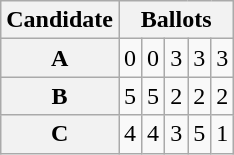<table class="wikitable">
<tr>
<th>Candidate</th>
<th colspan=5>Ballots</th>
</tr>
<tr>
<th>A</th>
<td>0</td>
<td>0</td>
<td>3</td>
<td>3</td>
<td>3</td>
</tr>
<tr>
<th>B</th>
<td>5</td>
<td>5</td>
<td>2</td>
<td>2</td>
<td>2</td>
</tr>
<tr>
<th>C</th>
<td>4</td>
<td>4</td>
<td>3</td>
<td>5</td>
<td>1</td>
</tr>
</table>
